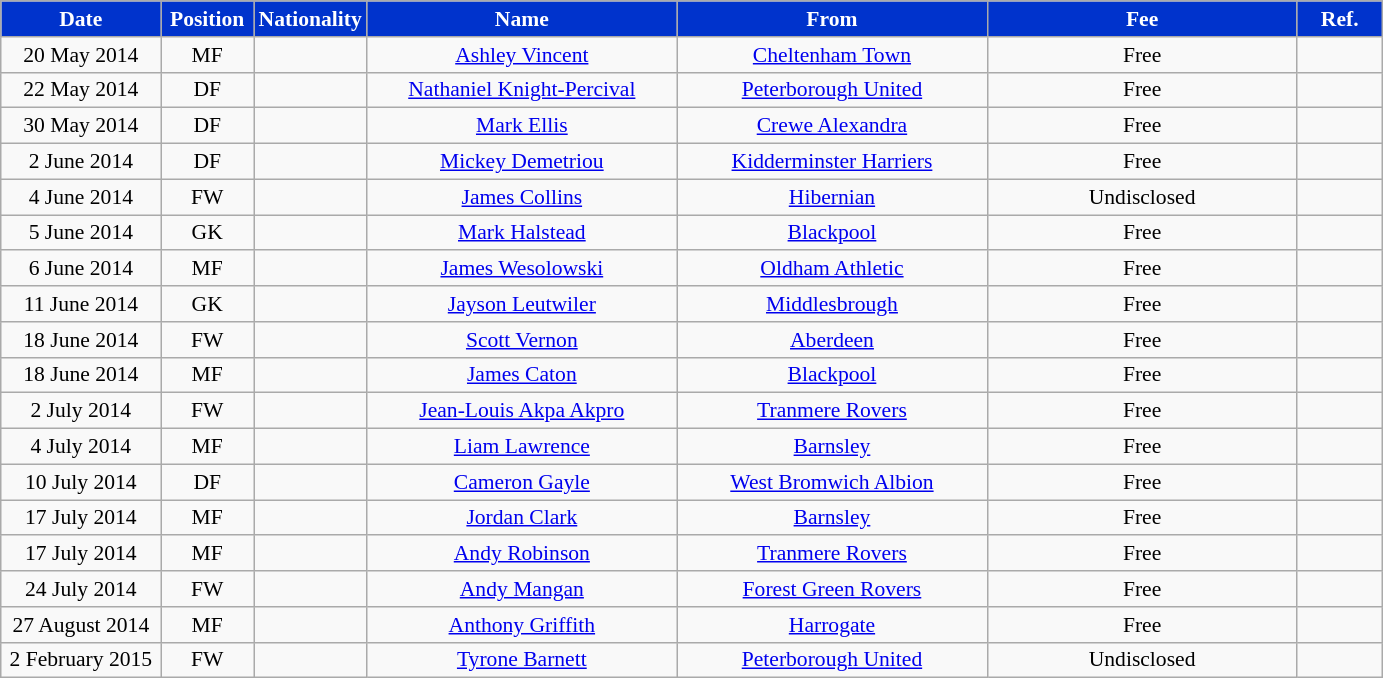<table class="wikitable"  style="text-align:center; font-size:90%; ">
<tr>
<th style="background:#03c; color:white; width:100px;">Date</th>
<th style="background:#03c; color:white; width:55px;">Position</th>
<th style="background:#03c; color:white; width:55px;">Nationality</th>
<th style="background:#03c; color:white; width:200px;">Name</th>
<th style="background:#03c; color:white; width:200px;">From</th>
<th style="background:#03c; color:white; width:200px;">Fee</th>
<th style="background:#03c; color:white; width:50px;">Ref.</th>
</tr>
<tr>
<td>20 May 2014</td>
<td>MF</td>
<td></td>
<td><a href='#'>Ashley Vincent</a></td>
<td> <a href='#'>Cheltenham Town</a></td>
<td>Free</td>
<td></td>
</tr>
<tr>
<td>22 May 2014</td>
<td>DF</td>
<td></td>
<td><a href='#'>Nathaniel Knight-Percival</a></td>
<td> <a href='#'>Peterborough United</a></td>
<td>Free</td>
<td></td>
</tr>
<tr>
<td>30 May 2014</td>
<td>DF</td>
<td></td>
<td><a href='#'>Mark Ellis</a></td>
<td> <a href='#'>Crewe Alexandra</a></td>
<td>Free</td>
<td></td>
</tr>
<tr>
<td>2 June 2014</td>
<td>DF</td>
<td></td>
<td><a href='#'>Mickey Demetriou</a></td>
<td> <a href='#'>Kidderminster Harriers</a></td>
<td>Free</td>
<td></td>
</tr>
<tr>
<td>4 June 2014</td>
<td>FW</td>
<td></td>
<td><a href='#'>James Collins</a></td>
<td> <a href='#'>Hibernian</a></td>
<td>Undisclosed</td>
<td></td>
</tr>
<tr>
<td>5 June 2014</td>
<td>GK</td>
<td></td>
<td><a href='#'>Mark Halstead</a></td>
<td> <a href='#'>Blackpool</a></td>
<td>Free</td>
<td></td>
</tr>
<tr>
<td>6 June 2014</td>
<td>MF</td>
<td></td>
<td><a href='#'>James Wesolowski</a></td>
<td> <a href='#'>Oldham Athletic</a></td>
<td>Free</td>
<td></td>
</tr>
<tr>
<td>11 June 2014</td>
<td>GK</td>
<td></td>
<td><a href='#'>Jayson Leutwiler</a></td>
<td> <a href='#'>Middlesbrough</a></td>
<td>Free</td>
<td></td>
</tr>
<tr>
<td>18 June 2014</td>
<td>FW</td>
<td></td>
<td><a href='#'>Scott Vernon</a></td>
<td> <a href='#'>Aberdeen</a></td>
<td>Free</td>
<td></td>
</tr>
<tr>
<td>18 June 2014</td>
<td>MF</td>
<td></td>
<td><a href='#'>James Caton</a></td>
<td> <a href='#'>Blackpool</a></td>
<td>Free</td>
<td></td>
</tr>
<tr>
<td>2 July 2014</td>
<td>FW</td>
<td></td>
<td><a href='#'>Jean-Louis Akpa Akpro</a></td>
<td> <a href='#'>Tranmere Rovers</a></td>
<td>Free</td>
<td></td>
</tr>
<tr>
<td>4 July 2014</td>
<td>MF</td>
<td></td>
<td><a href='#'>Liam Lawrence</a></td>
<td> <a href='#'>Barnsley</a></td>
<td>Free</td>
<td></td>
</tr>
<tr>
<td>10 July 2014</td>
<td>DF</td>
<td></td>
<td><a href='#'>Cameron Gayle</a></td>
<td> <a href='#'>West Bromwich Albion</a></td>
<td>Free</td>
<td></td>
</tr>
<tr>
<td>17 July 2014</td>
<td>MF</td>
<td></td>
<td><a href='#'>Jordan Clark</a></td>
<td> <a href='#'>Barnsley</a></td>
<td>Free</td>
<td></td>
</tr>
<tr>
<td>17 July 2014</td>
<td>MF</td>
<td></td>
<td><a href='#'>Andy Robinson</a></td>
<td> <a href='#'>Tranmere Rovers</a></td>
<td>Free</td>
<td></td>
</tr>
<tr>
<td>24 July 2014</td>
<td>FW</td>
<td></td>
<td><a href='#'>Andy Mangan</a></td>
<td> <a href='#'>Forest Green Rovers</a></td>
<td>Free</td>
<td></td>
</tr>
<tr>
<td>27 August 2014</td>
<td>MF</td>
<td></td>
<td><a href='#'>Anthony Griffith</a></td>
<td> <a href='#'>Harrogate</a></td>
<td>Free</td>
<td></td>
</tr>
<tr>
<td>2 February 2015</td>
<td>FW</td>
<td></td>
<td><a href='#'>Tyrone Barnett</a></td>
<td> <a href='#'>Peterborough United</a></td>
<td>Undisclosed</td>
<td></td>
</tr>
</table>
